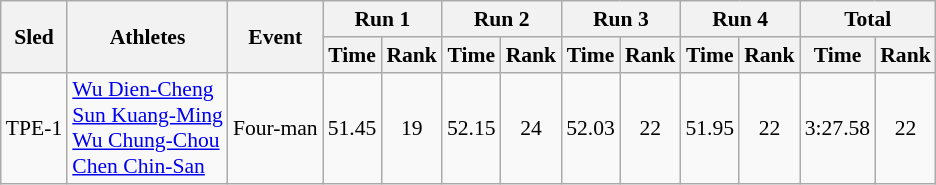<table class="wikitable"  border="1" style="font-size:90%">
<tr>
<th rowspan="2">Sled</th>
<th rowspan="2">Athletes</th>
<th rowspan="2">Event</th>
<th colspan="2">Run 1</th>
<th colspan="2">Run 2</th>
<th colspan="2">Run 3</th>
<th colspan="2">Run 4</th>
<th colspan="2">Total</th>
</tr>
<tr>
<th>Time</th>
<th>Rank</th>
<th>Time</th>
<th>Rank</th>
<th>Time</th>
<th>Rank</th>
<th>Time</th>
<th>Rank</th>
<th>Time</th>
<th>Rank</th>
</tr>
<tr>
<td align="center">TPE-1</td>
<td><a href='#'>Wu Dien-Cheng</a><br><a href='#'>Sun Kuang-Ming</a><br><a href='#'>Wu Chung-Chou</a><br><a href='#'>Chen Chin-San</a></td>
<td>Four-man</td>
<td align="center">51.45</td>
<td align="center">19</td>
<td align="center">52.15</td>
<td align="center">24</td>
<td align="center">52.03</td>
<td align="center">22</td>
<td align="center">51.95</td>
<td align="center">22</td>
<td align="center">3:27.58</td>
<td align="center">22</td>
</tr>
</table>
